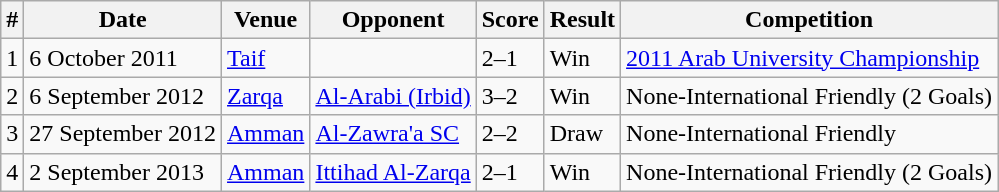<table class="wikitable">
<tr>
<th>#</th>
<th>Date</th>
<th>Venue</th>
<th>Opponent</th>
<th>Score</th>
<th>Result</th>
<th>Competition</th>
</tr>
<tr>
<td>1</td>
<td>6 October 2011</td>
<td><a href='#'>Taif</a></td>
<td></td>
<td>2–1</td>
<td>Win</td>
<td><a href='#'>2011 Arab University Championship</a></td>
</tr>
<tr>
<td>2</td>
<td>6 September 2012</td>
<td><a href='#'>Zarqa</a></td>
<td> <a href='#'>Al-Arabi (Irbid)</a></td>
<td>3–2</td>
<td>Win</td>
<td>None-International Friendly (2 Goals)</td>
</tr>
<tr>
<td>3</td>
<td>27 September 2012</td>
<td><a href='#'>Amman</a></td>
<td> <a href='#'>Al-Zawra'a SC</a></td>
<td>2–2</td>
<td>Draw</td>
<td>None-International Friendly</td>
</tr>
<tr>
<td>4</td>
<td>2 September 2013</td>
<td><a href='#'>Amman</a></td>
<td> <a href='#'>Ittihad Al-Zarqa</a></td>
<td>2–1</td>
<td>Win</td>
<td>None-International Friendly (2 Goals)</td>
</tr>
</table>
